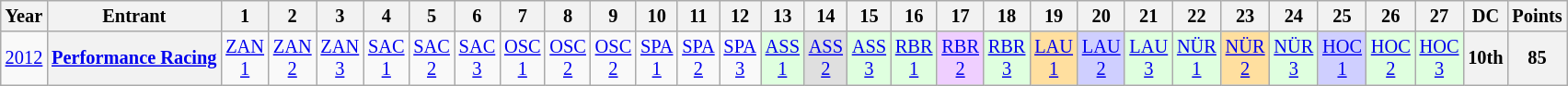<table class="wikitable" style="text-align:center; font-size:85%">
<tr>
<th>Year</th>
<th>Entrant</th>
<th>1</th>
<th>2</th>
<th>3</th>
<th>4</th>
<th>5</th>
<th>6</th>
<th>7</th>
<th>8</th>
<th>9</th>
<th>10</th>
<th>11</th>
<th>12</th>
<th>13</th>
<th>14</th>
<th>15</th>
<th>16</th>
<th>17</th>
<th>18</th>
<th>19</th>
<th>20</th>
<th>21</th>
<th>22</th>
<th>23</th>
<th>24</th>
<th>25</th>
<th>26</th>
<th>27</th>
<th>DC</th>
<th>Points</th>
</tr>
<tr>
<td><a href='#'>2012</a></td>
<th nowrap><a href='#'>Performance Racing</a></th>
<td style="background:#;"><a href='#'>ZAN<br>1</a></td>
<td style="background:#;"><a href='#'>ZAN<br>2</a></td>
<td style="background:#;"><a href='#'>ZAN<br>3</a></td>
<td style="background:#;"><a href='#'>SAC<br>1</a></td>
<td style="background:#;"><a href='#'>SAC<br>2</a></td>
<td style="background:#;"><a href='#'>SAC<br>3</a></td>
<td style="background:#;"><a href='#'>OSC<br>1</a></td>
<td style="background:#;"><a href='#'>OSC<br>2</a></td>
<td style="background:#;"><a href='#'>OSC<br>2</a></td>
<td style="background:#;"><a href='#'>SPA<br>1</a></td>
<td style="background:#;"><a href='#'>SPA<br>2</a></td>
<td style="background:#;"><a href='#'>SPA<br>3</a></td>
<td style="background:#DFFFDF;"><a href='#'>ASS<br>1</a><br></td>
<td style="background:#DFDFDF;"><a href='#'>ASS<br>2</a><br></td>
<td style="background:#DFFFDF;"><a href='#'>ASS<br>3</a><br></td>
<td style="background:#DFFFDF;"><a href='#'>RBR<br>1</a><br></td>
<td style="background:#EFCFFF;"><a href='#'>RBR<br>2</a><br></td>
<td style="background:#DFFFDF;"><a href='#'>RBR<br>3</a><br></td>
<td style="background:#FFDF9F;"><a href='#'>LAU<br>1</a><br></td>
<td style="background:#CFCFFF;"><a href='#'>LAU<br>2</a><br></td>
<td style="background:#DFFFDF;"><a href='#'>LAU<br>3</a><br></td>
<td style="background:#DFFFDF;"><a href='#'>NÜR<br>1</a><br></td>
<td style="background:#FFDF9F;"><a href='#'>NÜR<br>2</a><br></td>
<td style="background:#DFFFDF;"><a href='#'>NÜR<br>3</a><br></td>
<td style="background:#CFCFFF;"><a href='#'>HOC<br>1</a><br></td>
<td style="background:#DFFFDF;"><a href='#'>HOC<br>2</a><br></td>
<td style="background:#DFFFDF;"><a href='#'>HOC<br>3</a><br></td>
<th>10th</th>
<th>85</th>
</tr>
</table>
